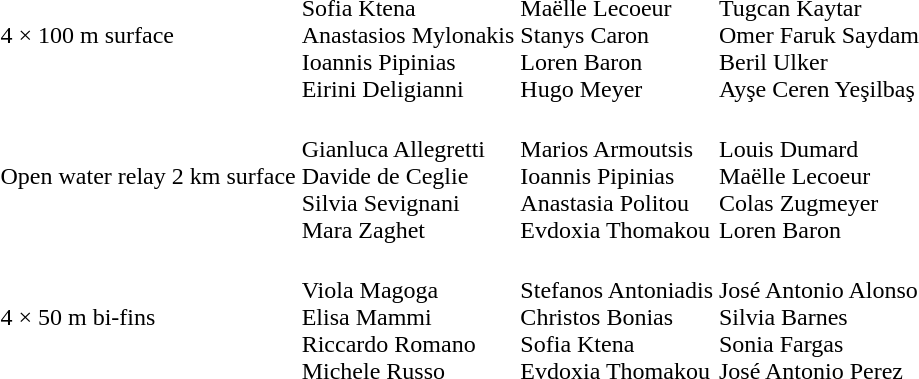<table>
<tr>
<td>4 × 100 m surface</td>
<td nowrap><br>Sofia Ktena<br>Anastasios Mylonakis<br>Ioannis Pipinias<br>Eirini Deligianni</td>
<td><br>Maëlle Lecoeur<br>Stanys Caron<br>Loren Baron<br>Hugo Meyer</td>
<td nowrap><br>Tugcan Kaytar<br>Omer Faruk Saydam<br>Beril Ulker<br>Ayşe Ceren Yeşilbaş</td>
</tr>
<tr>
<td>Open water relay 2 km surface</td>
<td><br>Gianluca Allegretti<br>Davide de Ceglie<br>Silvia Sevignani<br>Mara Zaghet</td>
<td><br>Marios Armoutsis<br>Ioannis Pipinias<br>Anastasia Politou<br>Evdoxia Thomakou</td>
<td><br>Louis Dumard<br>Maëlle Lecoeur<br>Colas Zugmeyer<br>Loren Baron</td>
</tr>
<tr>
<td>4 × 50 m bi-fins</td>
<td><br>Viola Magoga<br>Elisa Mammi<br>Riccardo Romano<br>Michele Russo</td>
<td nowrap><br>Stefanos Antoniadis<br>Christos Bonias<br>Sofia Ktena<br>Evdoxia Thomakou</td>
<td nowrap><br>José Antonio Alonso<br>Silvia Barnes<br>Sonia Fargas<br>José Antonio Perez</td>
</tr>
</table>
